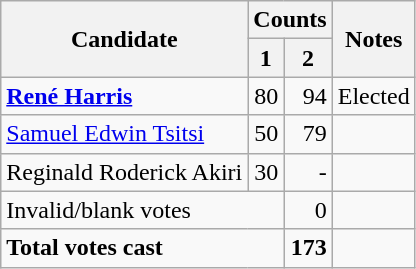<table class=wikitable style=text-align:right>
<tr>
<th rowspan=2>Candidate</th>
<th colspan=2>Counts</th>
<th rowspan=2>Notes</th>
</tr>
<tr>
<th>1</th>
<th>2</th>
</tr>
<tr>
<td align=left><strong><a href='#'>René Harris</a></strong></td>
<td>80</td>
<td>94</td>
<td align=left>Elected</td>
</tr>
<tr>
<td align=left><a href='#'>Samuel Edwin Tsitsi</a></td>
<td>50</td>
<td>79</td>
<td align=left></td>
</tr>
<tr>
<td align=left>Reginald Roderick Akiri</td>
<td>30</td>
<td>-</td>
<td align=left></td>
</tr>
<tr>
<td align=left colspan=2>Invalid/blank votes</td>
<td>0</td>
<td></td>
</tr>
<tr>
<td align=left colspan=2><strong>Total votes cast</strong></td>
<td><strong>173</strong></td>
<td></td>
</tr>
</table>
